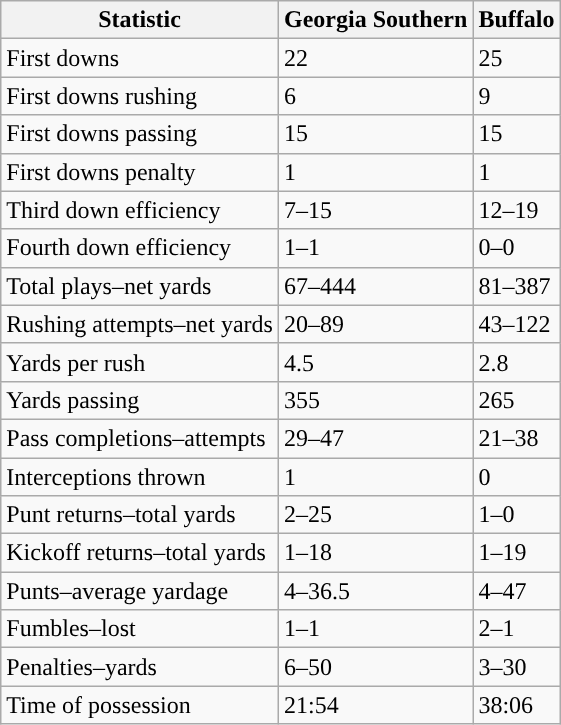<table class="wikitable">
<tr>
<th>Statistic</th>
<th><strong>Georgia Southern</strong></th>
<th><strong>Buffalo</strong></th>
</tr>
<tr>
<td>First downs</td>
<td>22</td>
<td>25</td>
</tr>
<tr>
<td>First downs rushing</td>
<td>6</td>
<td>9</td>
</tr>
<tr>
<td>First downs passing</td>
<td>15</td>
<td>15</td>
</tr>
<tr>
<td>First downs penalty</td>
<td>1</td>
<td>1</td>
</tr>
<tr>
<td>Third down efficiency</td>
<td>7–15</td>
<td>12–19</td>
</tr>
<tr>
<td>Fourth down efficiency</td>
<td>1–1</td>
<td>0–0</td>
</tr>
<tr>
<td>Total plays–net yards</td>
<td>67–444</td>
<td>81–387</td>
</tr>
<tr>
<td>Rushing attempts–net yards</td>
<td>20–89</td>
<td>43–122</td>
</tr>
<tr>
<td>Yards per rush</td>
<td>4.5</td>
<td>2.8</td>
</tr>
<tr>
<td>Yards passing</td>
<td>355</td>
<td>265</td>
</tr>
<tr>
<td>Pass completions–attempts</td>
<td>29–47</td>
<td>21–38</td>
</tr>
<tr>
<td>Interceptions thrown</td>
<td>1</td>
<td>0</td>
</tr>
<tr>
<td>Punt returns–total yards</td>
<td>2–25</td>
<td>1–0</td>
</tr>
<tr>
<td>Kickoff returns–total yards</td>
<td>1–18</td>
<td>1–19</td>
</tr>
<tr>
<td>Punts–average yardage</td>
<td>4–36.5</td>
<td>4–47</td>
</tr>
<tr>
<td>Fumbles–lost</td>
<td>1–1</td>
<td>2–1</td>
</tr>
<tr>
<td>Penalties–yards</td>
<td>6–50</td>
<td>3–30</td>
</tr>
<tr>
<td>Time of possession</td>
<td>21:54</td>
<td>38:06</td>
</tr>
</table>
